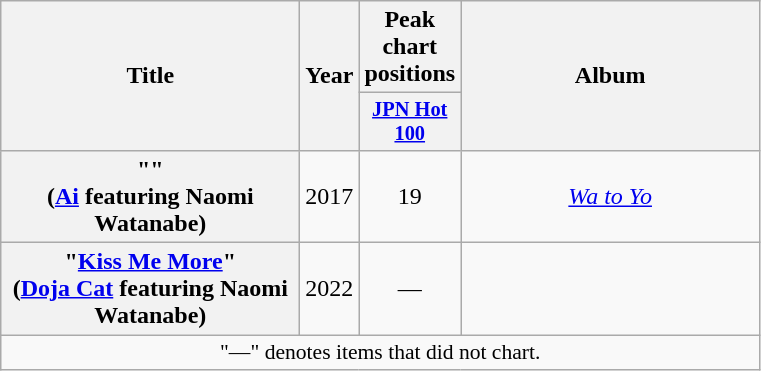<table class="wikitable plainrowheaders" style="text-align:center;">
<tr>
<th rowspan="2" scope="col" style="width:12em;">Title</th>
<th rowspan="2" scope="col" style="width:1em;">Year</th>
<th>Peak chart positions</th>
<th rowspan="2" scope="col" style="width:12em;">Album</th>
</tr>
<tr>
<th style="width:3em;font-size:85%"><a href='#'>JPN Hot 100</a></th>
</tr>
<tr>
<th scope="row">""<br><span>(<a href='#'>Ai</a> featuring Naomi Watanabe)</span></th>
<td>2017</td>
<td>19</td>
<td><em><a href='#'>Wa to Yo</a></em></td>
</tr>
<tr>
<th scope="row">"<a href='#'>Kiss Me More</a>"<br><span>(<a href='#'>Doja Cat</a> featuring Naomi Watanabe)</span></th>
<td>2022</td>
<td>—</td>
<td></td>
</tr>
<tr>
<td colspan="4" align="center" style="font-size:90%;">"—" denotes items that did not chart.</td>
</tr>
</table>
